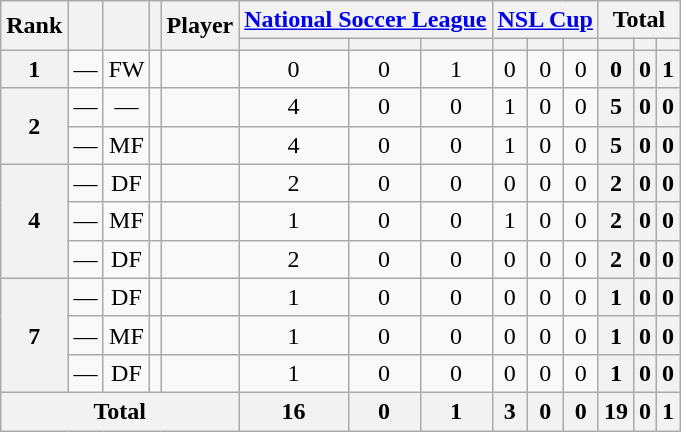<table class="wikitable sortable" style="text-align:center">
<tr>
<th rowspan="2">Rank</th>
<th rowspan="2"></th>
<th rowspan="2"></th>
<th rowspan="2"></th>
<th rowspan="2">Player</th>
<th colspan="3"><a href='#'>National Soccer League</a></th>
<th colspan="3"><a href='#'>NSL Cup</a></th>
<th colspan="3">Total</th>
</tr>
<tr>
<th></th>
<th></th>
<th></th>
<th></th>
<th></th>
<th></th>
<th></th>
<th></th>
<th></th>
</tr>
<tr>
<th>1</th>
<td>—</td>
<td>FW</td>
<td></td>
<td align="left"><br></td>
<td>0</td>
<td>0</td>
<td>1<br></td>
<td>0</td>
<td>0</td>
<td>0<br></td>
<th>0</th>
<th>0</th>
<th>1</th>
</tr>
<tr>
<th rowspan="2">2</th>
<td>—</td>
<td>—</td>
<td></td>
<td align="left"><br></td>
<td>4</td>
<td>0</td>
<td>0<br></td>
<td>1</td>
<td>0</td>
<td>0<br></td>
<th>5</th>
<th>0</th>
<th>0</th>
</tr>
<tr>
<td>—</td>
<td>MF</td>
<td></td>
<td align="left"><br></td>
<td>4</td>
<td>0</td>
<td>0<br></td>
<td>1</td>
<td>0</td>
<td>0<br></td>
<th>5</th>
<th>0</th>
<th>0</th>
</tr>
<tr>
<th rowspan="3">4</th>
<td>—</td>
<td>DF</td>
<td></td>
<td align="left"><br></td>
<td>2</td>
<td>0</td>
<td>0<br></td>
<td>0</td>
<td>0</td>
<td>0<br></td>
<th>2</th>
<th>0</th>
<th>0</th>
</tr>
<tr>
<td>—</td>
<td>MF</td>
<td></td>
<td align="left"><br></td>
<td>1</td>
<td>0</td>
<td>0<br></td>
<td>1</td>
<td>0</td>
<td>0<br></td>
<th>2</th>
<th>0</th>
<th>0</th>
</tr>
<tr>
<td>—</td>
<td>DF</td>
<td></td>
<td align="left"><br></td>
<td>2</td>
<td>0</td>
<td>0<br></td>
<td>0</td>
<td>0</td>
<td>0<br></td>
<th>2</th>
<th>0</th>
<th>0</th>
</tr>
<tr>
<th rowspan="3">7</th>
<td>—</td>
<td>DF</td>
<td></td>
<td align="left"><br></td>
<td>1</td>
<td>0</td>
<td>0<br></td>
<td>0</td>
<td>0</td>
<td>0<br></td>
<th>1</th>
<th>0</th>
<th>0</th>
</tr>
<tr>
<td>—</td>
<td>MF</td>
<td></td>
<td align="left"><br></td>
<td>1</td>
<td>0</td>
<td>0<br></td>
<td>0</td>
<td>0</td>
<td>0<br></td>
<th>1</th>
<th>0</th>
<th>0</th>
</tr>
<tr>
<td>—</td>
<td>DF</td>
<td></td>
<td align="left"><br></td>
<td>1</td>
<td>0</td>
<td>0<br></td>
<td>0</td>
<td>0</td>
<td>0<br></td>
<th>1</th>
<th>0</th>
<th>0</th>
</tr>
<tr>
<th colspan="5">Total<br></th>
<th>16</th>
<th>0</th>
<th>1<br></th>
<th>3</th>
<th>0</th>
<th>0<br></th>
<th>19</th>
<th>0</th>
<th>1</th>
</tr>
</table>
